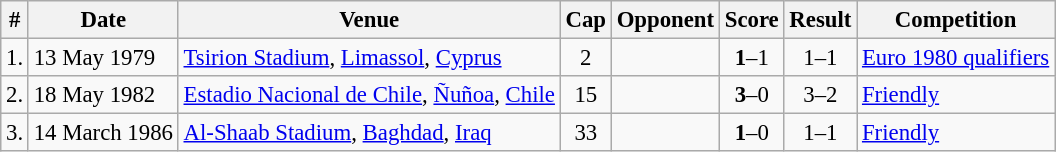<table class="wikitable" style="font-size:95%;">
<tr>
<th>#</th>
<th>Date</th>
<th>Venue</th>
<th>Cap</th>
<th>Opponent</th>
<th>Score</th>
<th>Result</th>
<th>Competition</th>
</tr>
<tr>
<td>1.</td>
<td>13 May 1979</td>
<td><a href='#'>Tsirion Stadium</a>, <a href='#'>Limassol</a>, <a href='#'>Cyprus</a></td>
<td align=center>2</td>
<td></td>
<td align=center><strong>1</strong>–1</td>
<td align=center>1–1</td>
<td><a href='#'>Euro 1980 qualifiers</a></td>
</tr>
<tr>
<td>2.</td>
<td>18 May 1982</td>
<td><a href='#'>Estadio Nacional de Chile</a>, <a href='#'>Ñuñoa</a>, <a href='#'>Chile</a></td>
<td align=center>15</td>
<td></td>
<td align=center><strong>3</strong>–0</td>
<td align=center>3–2</td>
<td><a href='#'>Friendly</a></td>
</tr>
<tr>
<td>3.</td>
<td>14 March 1986</td>
<td><a href='#'>Al-Shaab Stadium</a>, <a href='#'>Baghdad</a>, <a href='#'>Iraq</a></td>
<td align=center>33</td>
<td></td>
<td align=center><strong>1</strong>–0</td>
<td align=center>1–1</td>
<td><a href='#'>Friendly</a></td>
</tr>
</table>
